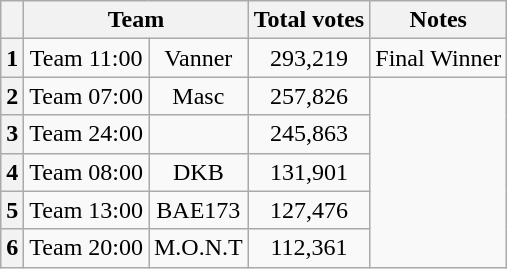<table class="wikitable sortable collapsible" style="text-align:center">
<tr>
<th></th>
<th colspan="2">Team</th>
<th>Total votes</th>
<th scope="col">Notes</th>
</tr>
<tr>
<th>1</th>
<td>Team 11:00</td>
<td>Vanner</td>
<td>293,219</td>
<td>Final Winner</td>
</tr>
<tr>
<th>2</th>
<td>Team 07:00</td>
<td>Masc</td>
<td>257,826</td>
</tr>
<tr>
<th>3</th>
<td>Team 24:00</td>
<td></td>
<td>245,863</td>
</tr>
<tr>
<th>4</th>
<td>Team 08:00</td>
<td>DKB</td>
<td>131,901</td>
</tr>
<tr>
<th>5</th>
<td>Team 13:00</td>
<td>BAE173</td>
<td>127,476</td>
</tr>
<tr>
<th>6</th>
<td>Team 20:00</td>
<td>M.O.N.T</td>
<td>112,361</td>
</tr>
</table>
